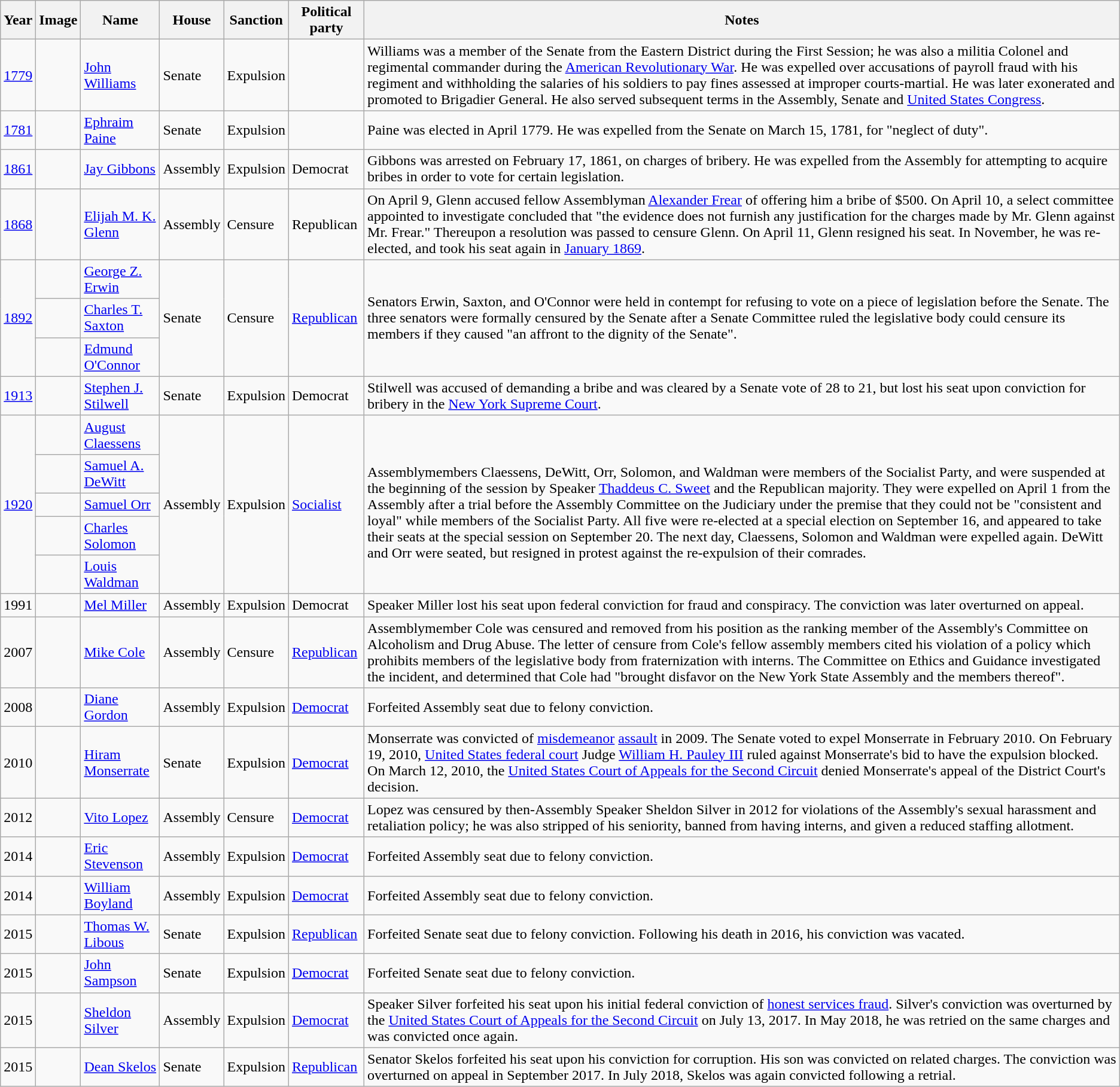<table class="wikitable sortable">
<tr>
<th>Year</th>
<th>Image</th>
<th>Name</th>
<th>House</th>
<th>Sanction</th>
<th>Political party</th>
<th class=unsortable>Notes</th>
</tr>
<tr>
<td><a href='#'>1779</a></td>
<td></td>
<td><a href='#'>John Williams</a></td>
<td>Senate</td>
<td>Expulsion</td>
<td></td>
<td>Williams was a member of the Senate from the Eastern District during the First Session; he was also a militia Colonel and regimental commander during the <a href='#'>American Revolutionary War</a>. He was expelled over accusations of payroll fraud with his regiment and withholding the salaries of his soldiers to pay fines assessed at improper courts-martial. He was later exonerated and promoted to Brigadier General.  He also served subsequent terms in the Assembly, Senate and <a href='#'>United States Congress</a>.</td>
</tr>
<tr>
<td><a href='#'>1781</a></td>
<td></td>
<td><a href='#'>Ephraim Paine</a></td>
<td>Senate</td>
<td>Expulsion</td>
<td></td>
<td>Paine was elected in April 1779. He was expelled from the Senate on March 15, 1781, for "neglect of duty".</td>
</tr>
<tr>
<td><a href='#'>1861</a></td>
<td></td>
<td><a href='#'>Jay Gibbons</a></td>
<td>Assembly</td>
<td>Expulsion</td>
<td>Democrat</td>
<td>Gibbons was arrested on February 17, 1861, on charges of bribery. He was expelled from the Assembly for attempting to acquire bribes in order to vote for certain legislation.</td>
</tr>
<tr>
<td><a href='#'>1868</a></td>
<td></td>
<td><a href='#'>Elijah M. K. Glenn</a></td>
<td>Assembly</td>
<td>Censure</td>
<td>Republican</td>
<td>On April 9, Glenn accused fellow Assemblyman <a href='#'>Alexander Frear</a> of offering him a bribe of $500. On April 10, a select committee appointed to investigate concluded that "the evidence does not furnish any justification for the charges made by Mr. Glenn against Mr. Frear." Thereupon a resolution was passed to censure Glenn. On April 11, Glenn resigned his seat. In November, he was re-elected, and took his seat again in <a href='#'>January 1869</a>.</td>
</tr>
<tr>
<td rowspan="3"><a href='#'>1892</a></td>
<td></td>
<td><a href='#'>George Z. Erwin</a></td>
<td rowspan="3">Senate</td>
<td rowspan="3">Censure</td>
<td rowspan="3"><a href='#'>Republican</a></td>
<td rowspan="3">Senators Erwin, Saxton, and O'Connor were held in contempt for refusing to vote on a piece of legislation before the Senate. The three senators were formally censured by the Senate after a Senate Committee ruled the legislative body could censure its members if they caused "an affront to the dignity of the Senate".</td>
</tr>
<tr>
<td></td>
<td><a href='#'>Charles T. Saxton</a></td>
</tr>
<tr>
<td></td>
<td><a href='#'>Edmund O'Connor</a></td>
</tr>
<tr>
<td><a href='#'>1913</a></td>
<td></td>
<td><a href='#'>Stephen J. Stilwell</a></td>
<td>Senate</td>
<td>Expulsion</td>
<td>Democrat</td>
<td>Stilwell was accused of demanding a bribe and was cleared by a Senate vote of 28 to 21, but lost his seat upon conviction for bribery in the <a href='#'>New York Supreme Court</a>.</td>
</tr>
<tr>
<td rowspan="5"><a href='#'>1920</a></td>
<td></td>
<td><a href='#'>August Claessens</a></td>
<td rowspan="5">Assembly</td>
<td rowspan="5">Expulsion</td>
<td rowspan="5"><a href='#'>Socialist</a></td>
<td rowspan="5"><br>Assemblymembers Claessens, DeWitt, Orr, Solomon, and Waldman were members of the Socialist Party, and were suspended at the beginning of the session by Speaker <a href='#'>Thaddeus C. Sweet</a> and the Republican majority. They were expelled on April 1 from the Assembly after a trial before the Assembly Committee on the Judiciary under the premise that they could not be "consistent and loyal" while members of the Socialist Party. All five were re-elected at a special election on September 16, and appeared to take their seats at the special session on September 20. The next day, Claessens, Solomon and Waldman were expelled again. DeWitt and Orr were seated, but resigned in protest against the re-expulsion of their comrades.</td>
</tr>
<tr>
<td></td>
<td><a href='#'>Samuel A. DeWitt</a></td>
</tr>
<tr>
<td></td>
<td><a href='#'>Samuel Orr</a></td>
</tr>
<tr>
<td></td>
<td><a href='#'>Charles Solomon</a></td>
</tr>
<tr>
<td></td>
<td><a href='#'>Louis Waldman</a></td>
</tr>
<tr>
<td>1991</td>
<td></td>
<td><a href='#'>Mel Miller</a></td>
<td>Assembly</td>
<td>Expulsion</td>
<td>Democrat</td>
<td>Speaker Miller lost his seat upon federal conviction for fraud and conspiracy. The conviction was later overturned on appeal.</td>
</tr>
<tr>
<td>2007</td>
<td></td>
<td><a href='#'>Mike Cole</a></td>
<td>Assembly</td>
<td>Censure</td>
<td><a href='#'>Republican</a></td>
<td>Assemblymember Cole was censured and removed from his position as the ranking member of the Assembly's Committee on Alcoholism and Drug Abuse. The letter of censure from Cole's fellow assembly members cited his violation of a policy which prohibits members of the legislative body from fraternization with interns. The Committee on Ethics and Guidance investigated the incident, and determined that Cole had "brought disfavor on the New York State Assembly and the members thereof".</td>
</tr>
<tr>
<td>2008</td>
<td></td>
<td><a href='#'>Diane Gordon</a></td>
<td>Assembly</td>
<td>Expulsion</td>
<td><a href='#'>Democrat</a></td>
<td>Forfeited Assembly seat due to felony conviction.</td>
</tr>
<tr>
<td>2010</td>
<td></td>
<td><a href='#'>Hiram Monserrate</a></td>
<td>Senate</td>
<td>Expulsion</td>
<td><a href='#'>Democrat</a></td>
<td>Monserrate was convicted of <a href='#'>misdemeanor</a> <a href='#'>assault</a> in 2009. The Senate voted to expel Monserrate in February 2010. On February 19, 2010, <a href='#'>United States federal court</a> Judge <a href='#'>William H. Pauley III</a> ruled against Monserrate's bid to have the expulsion blocked. On March 12, 2010, the <a href='#'>United States Court of Appeals for the Second Circuit</a> denied Monserrate's appeal of the District Court's decision.</td>
</tr>
<tr>
<td>2012</td>
<td></td>
<td><a href='#'>Vito Lopez</a></td>
<td>Assembly</td>
<td>Censure</td>
<td><a href='#'>Democrat</a></td>
<td>Lopez was censured by then-Assembly Speaker Sheldon Silver in 2012 for violations of the Assembly's sexual harassment and retaliation policy; he was also stripped of his seniority, banned from having interns, and given a reduced staffing allotment.</td>
</tr>
<tr>
<td>2014</td>
<td></td>
<td><a href='#'>Eric Stevenson</a></td>
<td>Assembly</td>
<td>Expulsion</td>
<td><a href='#'>Democrat</a></td>
<td>Forfeited Assembly seat due to felony conviction.</td>
</tr>
<tr>
<td>2014</td>
<td></td>
<td><a href='#'>William Boyland</a></td>
<td>Assembly</td>
<td>Expulsion</td>
<td><a href='#'>Democrat</a></td>
<td>Forfeited Assembly seat due to felony conviction.</td>
</tr>
<tr>
<td>2015</td>
<td></td>
<td><a href='#'>Thomas W. Libous</a></td>
<td>Senate</td>
<td>Expulsion</td>
<td><a href='#'>Republican</a></td>
<td>Forfeited Senate seat due to felony conviction. Following his death in 2016, his conviction was vacated.</td>
</tr>
<tr>
<td>2015</td>
<td></td>
<td><a href='#'>John Sampson</a></td>
<td>Senate</td>
<td>Expulsion</td>
<td><a href='#'>Democrat</a></td>
<td>Forfeited Senate seat due to felony conviction.</td>
</tr>
<tr>
<td>2015</td>
<td></td>
<td><a href='#'>Sheldon Silver</a></td>
<td>Assembly</td>
<td>Expulsion</td>
<td><a href='#'>Democrat</a></td>
<td>Speaker Silver forfeited his seat upon his initial federal conviction of <a href='#'>honest services fraud</a>. Silver's conviction was overturned by the <a href='#'>United States Court of Appeals for the Second Circuit</a> on July 13, 2017. In May 2018, he was retried on the same charges and was convicted once again.</td>
</tr>
<tr>
<td>2015</td>
<td></td>
<td><a href='#'>Dean Skelos</a></td>
<td>Senate</td>
<td>Expulsion</td>
<td><a href='#'>Republican</a></td>
<td>Senator Skelos forfeited his seat upon his conviction for corruption. His son was convicted on related charges. The conviction was overturned on appeal in September 2017. In July 2018, Skelos was again convicted following a retrial.</td>
</tr>
</table>
